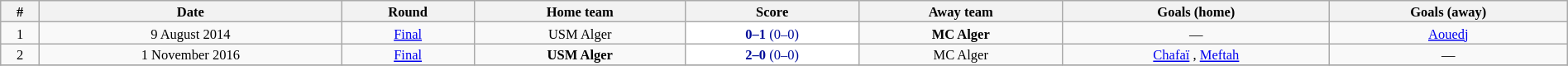<table class="wikitable" style="width:100%; margin:0 left; font-size: 11px; text-align:center">
<tr>
<th>#</th>
<th>Date</th>
<th>Round</th>
<th>Home team</th>
<th>Score</th>
<th>Away team</th>
<th>Goals (home)</th>
<th>Goals (away)</th>
</tr>
<tr>
<td>1</td>
<td>9 August 2014</td>
<td><a href='#'>Final</a></td>
<td>USM Alger</td>
<td style="color:#000C99; background:#ffffff"><strong>0–1</strong> (0–0)</td>
<td><strong>MC Alger</strong></td>
<td>—</td>
<td><a href='#'>Aouedj</a> </td>
</tr>
<tr>
<td>2</td>
<td>1 November 2016</td>
<td><a href='#'>Final</a></td>
<td><strong>USM Alger</strong></td>
<td style="color:#000C99; background:#ffffff"><strong>2–0</strong> (0–0)</td>
<td>MC Alger</td>
<td><a href='#'>Chafaï</a> , <a href='#'>Meftah</a> </td>
<td>—</td>
</tr>
<tr>
</tr>
</table>
